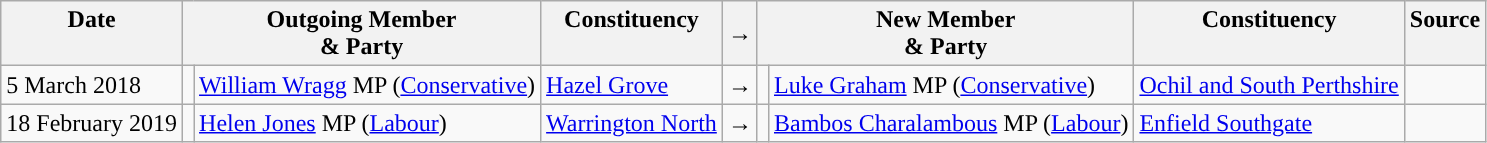<table class="wikitable">
<tr>
<th valign="top">Date</th>
<th colspan="2" valign="top">Outgoing Member<br>& Party</th>
<th valign="top">Constituency</th>
<th>→</th>
<th colspan="2" valign="top">New Member<br>& Party</th>
<th valign="top">Constituency</th>
<th valign="top">Source</th>
</tr>
<tr>
<td nowrap>5 March 2018</td>
<td style="color:inherit;background:"></td>
<td><a href='#'>William Wragg</a> MP (<a href='#'>Conservative</a>)</td>
<td><a href='#'>Hazel Grove</a></td>
<td>→</td>
<td style="color:inherit;background:"></td>
<td><a href='#'>Luke Graham</a> MP (<a href='#'>Conservative</a>)</td>
<td><a href='#'>Ochil and South Perthshire</a></td>
<td></td>
</tr>
<tr>
<td nowrap>18 February 2019</td>
<td style="color:inherit;background:"></td>
<td><a href='#'>Helen Jones</a> MP (<a href='#'>Labour</a>)</td>
<td><a href='#'>Warrington North</a></td>
<td>→</td>
<td style="color:inherit;background:"></td>
<td><a href='#'>Bambos Charalambous</a> MP (<a href='#'>Labour</a>)</td>
<td><a href='#'>Enfield Southgate</a></td>
<td></td>
</tr>
</table>
